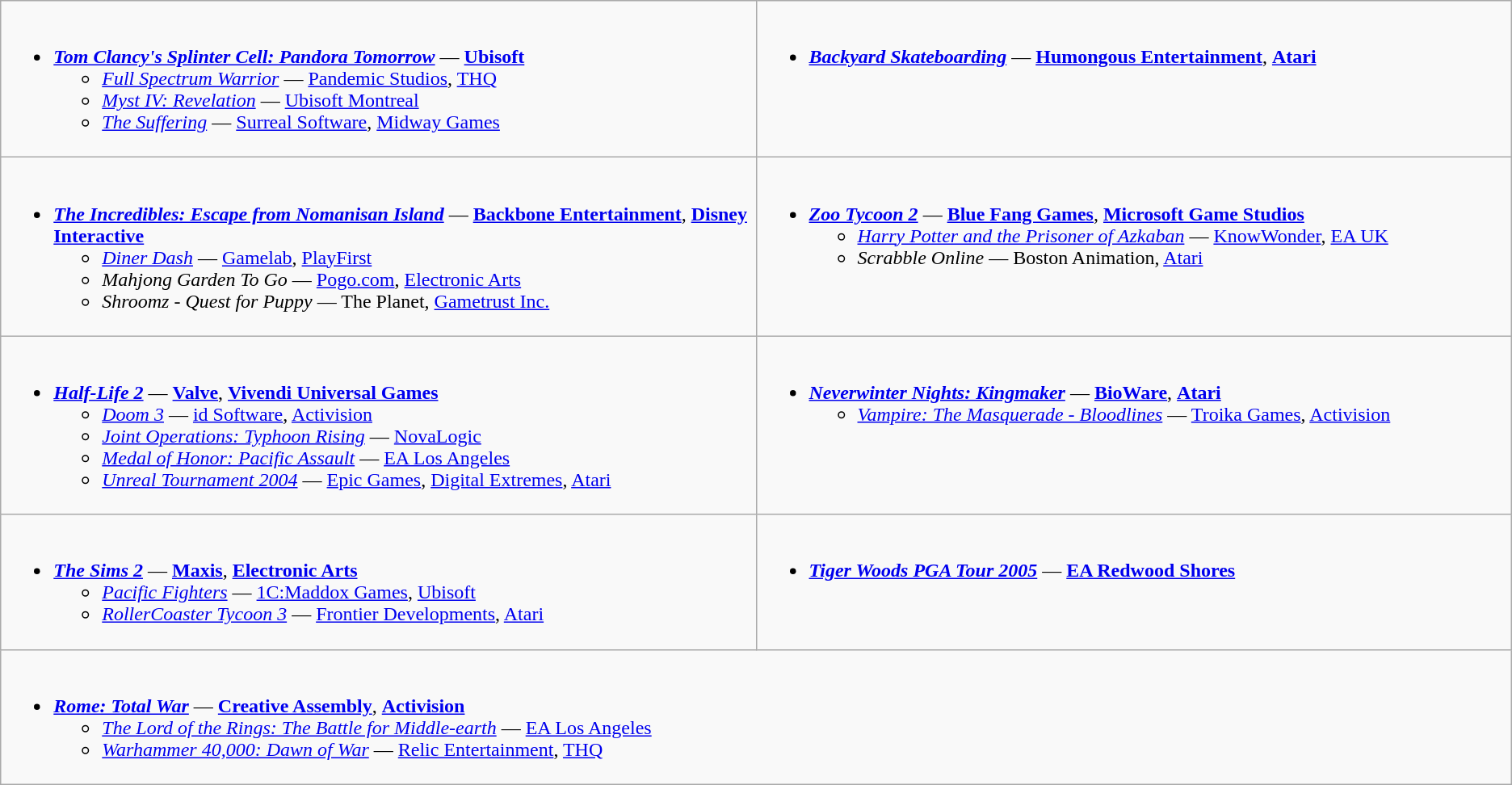<table class="wikitable">
<tr>
<td valign="top" width="50%"><br><ul><li><strong><em><a href='#'>Tom Clancy's Splinter Cell: Pandora Tomorrow</a></em></strong> — <strong><a href='#'>Ubisoft</a></strong><ul><li><em><a href='#'>Full Spectrum Warrior</a></em> — <a href='#'>Pandemic Studios</a>, <a href='#'>THQ</a></li><li><em><a href='#'>Myst IV: Revelation</a></em> — <a href='#'>Ubisoft Montreal</a></li><li><em><a href='#'>The Suffering</a></em> — <a href='#'>Surreal Software</a>, <a href='#'>Midway Games</a></li></ul></li></ul></td>
<td valign="top" width="50%"><br><ul><li><strong><em><a href='#'>Backyard Skateboarding</a></em></strong> — <strong><a href='#'>Humongous Entertainment</a></strong>, <strong><a href='#'>Atari</a></strong></li></ul></td>
</tr>
<tr>
<td valign="top" width="50%"><br><ul><li><strong><em><a href='#'>The Incredibles: Escape from Nomanisan Island</a></em></strong> — <strong><a href='#'>Backbone Entertainment</a></strong>, <strong><a href='#'>Disney Interactive</a></strong><ul><li><em><a href='#'>Diner Dash</a></em> — <a href='#'>Gamelab</a>, <a href='#'>PlayFirst</a></li><li><em>Mahjong Garden To Go</em> — <a href='#'>Pogo.com</a>, <a href='#'>Electronic Arts</a></li><li><em>Shroomz - Quest for Puppy</em> — The Planet, <a href='#'>Gametrust Inc.</a></li></ul></li></ul></td>
<td valign="top" width="50%"><br><ul><li><strong><em><a href='#'>Zoo Tycoon 2</a></em></strong> — <strong><a href='#'>Blue Fang Games</a></strong>, <strong><a href='#'>Microsoft Game Studios</a></strong><ul><li><em><a href='#'>Harry Potter and the Prisoner of Azkaban</a></em> — <a href='#'>KnowWonder</a>, <a href='#'>EA UK</a></li><li><em>Scrabble Online</em> — Boston Animation, <a href='#'>Atari</a></li></ul></li></ul></td>
</tr>
<tr>
<td valign="top" width="50%"><br><ul><li><strong><em><a href='#'>Half-Life 2</a></em></strong> — <strong><a href='#'>Valve</a></strong>, <strong><a href='#'>Vivendi Universal Games</a></strong><ul><li><em><a href='#'>Doom 3</a></em> — <a href='#'>id Software</a>, <a href='#'>Activision</a></li><li><em><a href='#'>Joint Operations: Typhoon Rising</a></em> — <a href='#'>NovaLogic</a></li><li><em><a href='#'>Medal of Honor: Pacific Assault</a></em> — <a href='#'>EA Los Angeles</a></li><li><em><a href='#'>Unreal Tournament 2004</a></em> — <a href='#'>Epic Games</a>, <a href='#'>Digital Extremes</a>, <a href='#'>Atari</a></li></ul></li></ul></td>
<td valign="top" width="50%"><br><ul><li><strong><em><a href='#'>Neverwinter Nights: Kingmaker</a></em></strong> — <strong><a href='#'>BioWare</a></strong>, <strong><a href='#'>Atari</a></strong><ul><li><em><a href='#'>Vampire: The Masquerade - Bloodlines</a></em> — <a href='#'>Troika Games</a>, <a href='#'>Activision</a></li></ul></li></ul></td>
</tr>
<tr>
<td valign="top" width="50%"><br><ul><li><strong><em><a href='#'>The Sims 2</a></em></strong> — <strong><a href='#'>Maxis</a></strong>, <strong><a href='#'>Electronic Arts</a></strong><ul><li><em><a href='#'>Pacific Fighters</a></em> — <a href='#'>1C:Maddox Games</a>, <a href='#'>Ubisoft</a></li><li><em><a href='#'>RollerCoaster Tycoon 3</a></em> — <a href='#'>Frontier Developments</a>, <a href='#'>Atari</a></li></ul></li></ul></td>
<td valign="top" width="50%"><br><ul><li><strong><em><a href='#'>Tiger Woods PGA Tour 2005</a></em></strong> — <strong><a href='#'>EA Redwood Shores</a></strong></li></ul></td>
</tr>
<tr>
<td valign="top" width="50%" colspan="2"><br><ul><li><strong><em><a href='#'>Rome: Total War</a></em></strong> — <strong><a href='#'>Creative Assembly</a></strong>, <strong><a href='#'>Activision</a></strong><ul><li><em><a href='#'>The Lord of the Rings: The Battle for Middle-earth</a></em> — <a href='#'>EA Los Angeles</a></li><li><em><a href='#'>Warhammer 40,000: Dawn of War</a></em> — <a href='#'>Relic Entertainment</a>, <a href='#'>THQ</a></li></ul></li></ul></td>
</tr>
</table>
